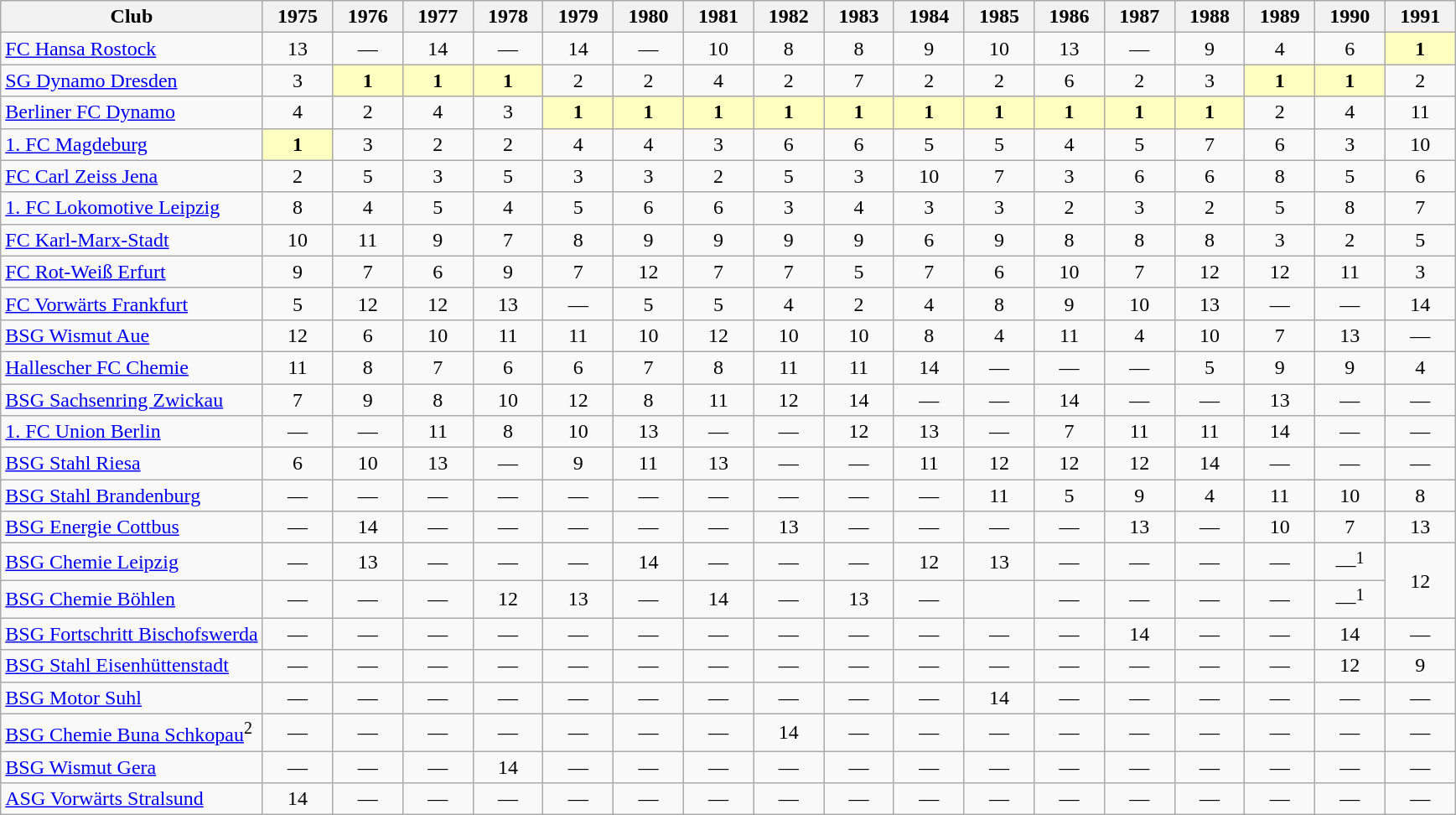<table class="wikitable">
<tr>
<th style="width:18%;">Club</th>
<th>1975</th>
<th>1976</th>
<th>1977</th>
<th>1978</th>
<th>1979</th>
<th>1980</th>
<th>1981</th>
<th>1982</th>
<th>1983</th>
<th>1984</th>
<th>1985</th>
<th>1986</th>
<th>1987</th>
<th>1988</th>
<th>1989</th>
<th>1990</th>
<th>1991</th>
</tr>
<tr align="center">
<td align="left"><a href='#'>FC Hansa Rostock</a></td>
<td>13</td>
<td>—</td>
<td>14</td>
<td>—</td>
<td>14</td>
<td>—</td>
<td>10</td>
<td>8</td>
<td>8</td>
<td>9</td>
<td>10</td>
<td>13</td>
<td>—</td>
<td>9</td>
<td>4</td>
<td>6</td>
<td bgcolor="#ffffbf"><strong>1</strong></td>
</tr>
<tr align="center">
<td align="left"><a href='#'>SG Dynamo Dresden</a></td>
<td>3</td>
<td bgcolor="#ffffbf"><strong>1</strong></td>
<td bgcolor="#ffffbf"><strong>1</strong></td>
<td bgcolor="#ffffbf"><strong>1</strong></td>
<td>2</td>
<td>2</td>
<td>4</td>
<td>2</td>
<td>7</td>
<td>2</td>
<td>2</td>
<td>6</td>
<td>2</td>
<td>3</td>
<td bgcolor="#ffffbf"><strong>1</strong></td>
<td bgcolor="#ffffbf"><strong>1</strong></td>
<td>2</td>
</tr>
<tr align="center">
<td align="left"><a href='#'>Berliner FC Dynamo</a></td>
<td>4</td>
<td>2</td>
<td>4</td>
<td>3</td>
<td bgcolor="#ffffbf"><strong>1</strong></td>
<td bgcolor="#ffffbf"><strong>1</strong></td>
<td bgcolor="#ffffbf"><strong>1</strong></td>
<td bgcolor="#ffffbf"><strong>1</strong></td>
<td bgcolor="#ffffbf"><strong>1</strong></td>
<td bgcolor="#ffffbf"><strong>1</strong></td>
<td bgcolor="#ffffbf"><strong>1</strong></td>
<td bgcolor="#ffffbf"><strong>1</strong></td>
<td bgcolor="#ffffbf"><strong>1</strong></td>
<td bgcolor="#ffffbf"><strong>1</strong></td>
<td>2</td>
<td>4</td>
<td>11</td>
</tr>
<tr align="center">
<td align="left"><a href='#'>1. FC Magdeburg</a></td>
<td bgcolor="#ffffbf"><strong>1</strong></td>
<td>3</td>
<td>2</td>
<td>2</td>
<td>4</td>
<td>4</td>
<td>3</td>
<td>6</td>
<td>6</td>
<td>5</td>
<td>5</td>
<td>4</td>
<td>5</td>
<td>7</td>
<td>6</td>
<td>3</td>
<td>10</td>
</tr>
<tr align="center">
<td align="left"><a href='#'>FC Carl Zeiss Jena</a></td>
<td>2</td>
<td>5</td>
<td>3</td>
<td>5</td>
<td>3</td>
<td>3</td>
<td>2</td>
<td>5</td>
<td>3</td>
<td>10</td>
<td>7</td>
<td>3</td>
<td>6</td>
<td>6</td>
<td>8</td>
<td>5</td>
<td>6</td>
</tr>
<tr align="center">
<td align="left"><a href='#'>1. FC Lokomotive Leipzig</a></td>
<td>8</td>
<td>4</td>
<td>5</td>
<td>4</td>
<td>5</td>
<td>6</td>
<td>6</td>
<td>3</td>
<td>4</td>
<td>3</td>
<td>3</td>
<td>2</td>
<td>3</td>
<td>2</td>
<td>5</td>
<td>8</td>
<td>7</td>
</tr>
<tr align="center">
<td align="left"><a href='#'>FC Karl-Marx-Stadt</a></td>
<td>10</td>
<td>11</td>
<td>9</td>
<td>7</td>
<td>8</td>
<td>9</td>
<td>9</td>
<td>9</td>
<td>9</td>
<td>6</td>
<td>9</td>
<td>8</td>
<td>8</td>
<td>8</td>
<td>3</td>
<td>2</td>
<td>5</td>
</tr>
<tr align="center">
<td align="left"><a href='#'>FC Rot-Weiß Erfurt</a></td>
<td>9</td>
<td>7</td>
<td>6</td>
<td>9</td>
<td>7</td>
<td>12</td>
<td>7</td>
<td>7</td>
<td>5</td>
<td>7</td>
<td>6</td>
<td>10</td>
<td>7</td>
<td>12</td>
<td>12</td>
<td>11</td>
<td>3</td>
</tr>
<tr align="center">
<td align="left"><a href='#'>FC Vorwärts Frankfurt</a></td>
<td>5</td>
<td>12</td>
<td>12</td>
<td>13</td>
<td>—</td>
<td>5</td>
<td>5</td>
<td>4</td>
<td>2</td>
<td>4</td>
<td>8</td>
<td>9</td>
<td>10</td>
<td>13</td>
<td>—</td>
<td>—</td>
<td>14</td>
</tr>
<tr align="center">
<td align="left"><a href='#'>BSG Wismut Aue</a></td>
<td>12</td>
<td>6</td>
<td>10</td>
<td>11</td>
<td>11</td>
<td>10</td>
<td>12</td>
<td>10</td>
<td>10</td>
<td>8</td>
<td>4</td>
<td>11</td>
<td>4</td>
<td>10</td>
<td>7</td>
<td>13</td>
<td>—</td>
</tr>
<tr align="center">
<td align="left"><a href='#'>Hallescher FC Chemie</a></td>
<td>11</td>
<td>8</td>
<td>7</td>
<td>6</td>
<td>6</td>
<td>7</td>
<td>8</td>
<td>11</td>
<td>11</td>
<td>14</td>
<td>—</td>
<td>—</td>
<td>—</td>
<td>5</td>
<td>9</td>
<td>9</td>
<td>4</td>
</tr>
<tr align="center">
<td align="left"><a href='#'>BSG Sachsenring Zwickau</a></td>
<td>7</td>
<td>9</td>
<td>8</td>
<td>10</td>
<td>12</td>
<td>8</td>
<td>11</td>
<td>12</td>
<td>14</td>
<td>—</td>
<td>—</td>
<td>14</td>
<td>—</td>
<td>—</td>
<td>13</td>
<td>—</td>
<td>—</td>
</tr>
<tr align="center">
<td align="left"><a href='#'>1. FC Union Berlin</a></td>
<td>—</td>
<td>—</td>
<td>11</td>
<td>8</td>
<td>10</td>
<td>13</td>
<td>—</td>
<td>—</td>
<td>12</td>
<td>13</td>
<td>—</td>
<td>7</td>
<td>11</td>
<td>11</td>
<td>14</td>
<td>—</td>
<td>—</td>
</tr>
<tr align="center">
<td align="left"><a href='#'>BSG Stahl Riesa</a></td>
<td>6</td>
<td>10</td>
<td>13</td>
<td>—</td>
<td>9</td>
<td>11</td>
<td>13</td>
<td>—</td>
<td>—</td>
<td>11</td>
<td>12</td>
<td>12</td>
<td>12</td>
<td>14</td>
<td>—</td>
<td>—</td>
<td>—</td>
</tr>
<tr align="center">
<td align="left"><a href='#'>BSG Stahl Brandenburg</a></td>
<td>—</td>
<td>—</td>
<td>—</td>
<td>—</td>
<td>—</td>
<td>—</td>
<td>—</td>
<td>—</td>
<td>—</td>
<td>—</td>
<td>11</td>
<td>5</td>
<td>9</td>
<td>4</td>
<td>11</td>
<td>10</td>
<td>8</td>
</tr>
<tr align="center">
<td align="left"><a href='#'>BSG Energie Cottbus</a></td>
<td>—</td>
<td>14</td>
<td>—</td>
<td>—</td>
<td>—</td>
<td>—</td>
<td>—</td>
<td>13</td>
<td>—</td>
<td>—</td>
<td>—</td>
<td>—</td>
<td>13</td>
<td>—</td>
<td>10</td>
<td>7</td>
<td>13</td>
</tr>
<tr align="center">
<td align="left"><a href='#'>BSG Chemie Leipzig</a></td>
<td>—</td>
<td>13</td>
<td>—</td>
<td>—</td>
<td>—</td>
<td>14</td>
<td>—</td>
<td>—</td>
<td>—</td>
<td>12</td>
<td>13</td>
<td>—</td>
<td>—</td>
<td>—</td>
<td>—</td>
<td>—<sup>1</sup></td>
<td rowspan="2">12</td>
</tr>
<tr align="center">
<td align="left"><a href='#'>BSG Chemie Böhlen</a></td>
<td>—</td>
<td>—</td>
<td>—</td>
<td>12</td>
<td>13</td>
<td>—</td>
<td>14</td>
<td>—</td>
<td>13</td>
<td>—</td>
<td></td>
<td>—</td>
<td>—</td>
<td>—</td>
<td>—</td>
<td>—<sup>1</sup></td>
</tr>
<tr align="center">
<td align="left"><a href='#'>BSG Fortschritt Bischofswerda</a></td>
<td>—</td>
<td>—</td>
<td>—</td>
<td>—</td>
<td>—</td>
<td>—</td>
<td>—</td>
<td>—</td>
<td>—</td>
<td>—</td>
<td>—</td>
<td>—</td>
<td>14</td>
<td>—</td>
<td>—</td>
<td>14</td>
<td>—</td>
</tr>
<tr align="center">
<td align="left"><a href='#'>BSG Stahl Eisenhüttenstadt</a></td>
<td>—</td>
<td>—</td>
<td>—</td>
<td>—</td>
<td>—</td>
<td>—</td>
<td>—</td>
<td>—</td>
<td>—</td>
<td>—</td>
<td>—</td>
<td>—</td>
<td>—</td>
<td>—</td>
<td>—</td>
<td>12</td>
<td>9</td>
</tr>
<tr align="center">
<td align="left"><a href='#'>BSG Motor Suhl</a></td>
<td>—</td>
<td>—</td>
<td>—</td>
<td>—</td>
<td>—</td>
<td>—</td>
<td>—</td>
<td>—</td>
<td>—</td>
<td>—</td>
<td>14</td>
<td>—</td>
<td>—</td>
<td>—</td>
<td>—</td>
<td>—</td>
<td>—</td>
</tr>
<tr align="center">
<td align="left"><a href='#'>BSG Chemie Buna Schkopau</a><sup>2</sup></td>
<td>—</td>
<td>—</td>
<td>—</td>
<td>—</td>
<td>—</td>
<td>—</td>
<td>—</td>
<td>14</td>
<td>—</td>
<td>—</td>
<td>—</td>
<td>—</td>
<td>—</td>
<td>—</td>
<td>—</td>
<td>—</td>
<td>—</td>
</tr>
<tr align="center">
<td align="left"><a href='#'>BSG Wismut Gera</a></td>
<td>—</td>
<td>—</td>
<td>—</td>
<td>14</td>
<td>—</td>
<td>—</td>
<td>—</td>
<td>—</td>
<td>—</td>
<td>—</td>
<td>—</td>
<td>—</td>
<td>—</td>
<td>—</td>
<td>—</td>
<td>—</td>
<td>—</td>
</tr>
<tr align="center">
<td align="left"><a href='#'>ASG Vorwärts Stralsund</a></td>
<td>14</td>
<td>—</td>
<td>—</td>
<td>—</td>
<td>—</td>
<td>—</td>
<td>—</td>
<td>—</td>
<td>—</td>
<td>—</td>
<td>—</td>
<td>—</td>
<td>—</td>
<td>—</td>
<td>—</td>
<td>—</td>
<td>—</td>
</tr>
</table>
